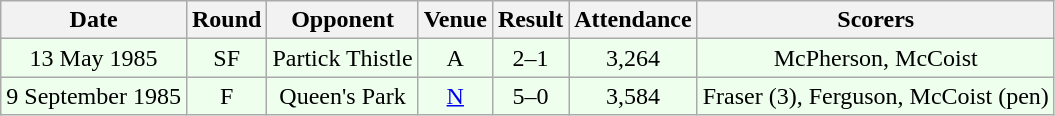<table class="wikitable sortable" style="font-size:100%; text-align:center">
<tr>
<th>Date</th>
<th>Round</th>
<th>Opponent</th>
<th>Venue</th>
<th>Result</th>
<th>Attendance</th>
<th>Scorers</th>
</tr>
<tr bgcolor = "#EEFFEE">
<td>13 May 1985</td>
<td>SF</td>
<td>Partick Thistle</td>
<td>A</td>
<td>2–1</td>
<td>3,264</td>
<td>McPherson, McCoist</td>
</tr>
<tr bgcolor = "#EEFFEE">
<td>9 September 1985</td>
<td>F</td>
<td>Queen's Park</td>
<td><a href='#'>N</a></td>
<td>5–0</td>
<td>3,584</td>
<td>Fraser (3), Ferguson, McCoist (pen)</td>
</tr>
</table>
